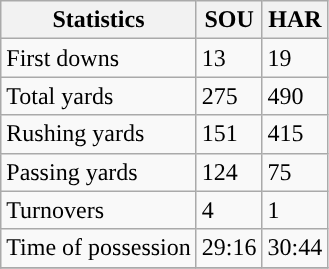<table class="wikitable" style="float: left;">
<tr>
<th>Statistics</th>
<th>SOU</th>
<th>HAR</th>
</tr>
<tr>
<td>First downs</td>
<td>13</td>
<td>19</td>
</tr>
<tr>
<td>Total yards</td>
<td>275</td>
<td>490</td>
</tr>
<tr>
<td>Rushing yards</td>
<td>151</td>
<td>415</td>
</tr>
<tr>
<td>Passing yards</td>
<td>124</td>
<td>75</td>
</tr>
<tr>
<td>Turnovers</td>
<td>4</td>
<td>1</td>
</tr>
<tr>
<td>Time of possession</td>
<td>29:16</td>
<td>30:44</td>
</tr>
<tr>
</tr>
</table>
